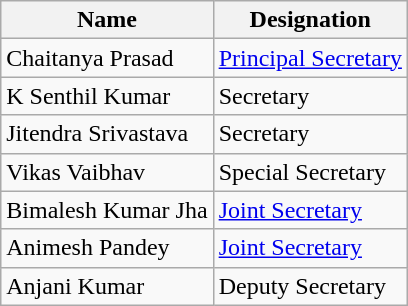<table class="wikitable">
<tr>
<th><strong>Name</strong></th>
<th><strong>Designation</strong></th>
</tr>
<tr>
<td>Chaitanya Prasad</td>
<td><a href='#'>Principal Secretary</a></td>
</tr>
<tr>
<td>K Senthil Kumar</td>
<td>Secretary</td>
</tr>
<tr>
<td>Jitendra Srivastava</td>
<td>Secretary</td>
</tr>
<tr>
<td>Vikas Vaibhav</td>
<td>Special Secretary</td>
</tr>
<tr>
<td>Bimalesh Kumar Jha</td>
<td><a href='#'>Joint Secretary</a></td>
</tr>
<tr>
<td>Animesh Pandey</td>
<td><a href='#'>Joint Secretary</a></td>
</tr>
<tr>
<td>Anjani Kumar</td>
<td>Deputy Secretary</td>
</tr>
</table>
